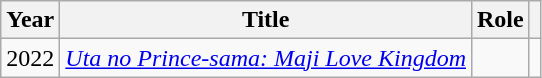<table class="wikitable">
<tr>
<th>Year</th>
<th>Title</th>
<th>Role</th>
<th class="unsortable"></th>
</tr>
<tr>
<td>2022</td>
<td><em><a href='#'>Uta no Prince-sama: Maji Love Kingdom</a></em></td>
<td></td>
<td></td>
</tr>
</table>
